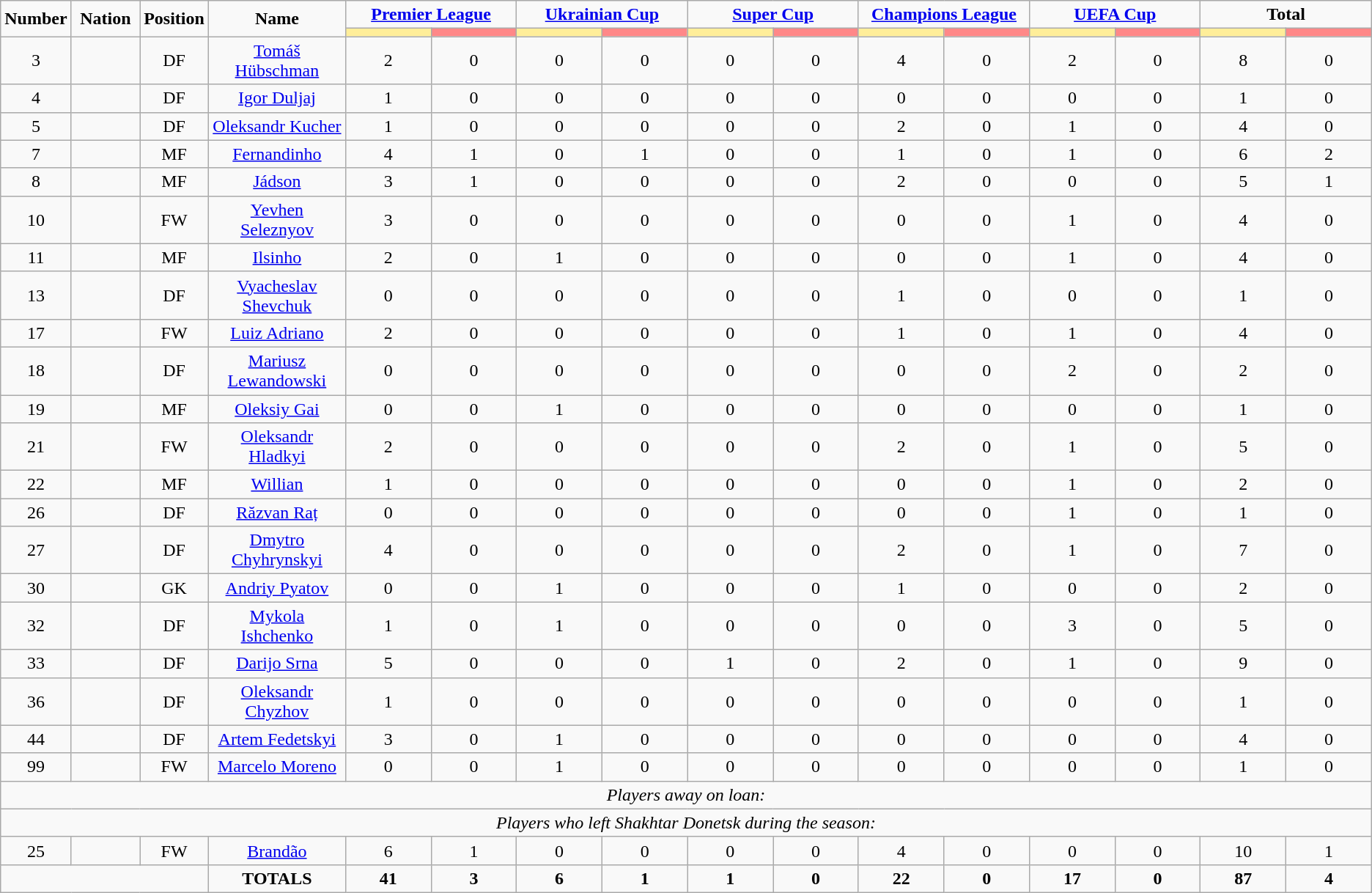<table class="wikitable" style="font-size: 100%; text-align: center;">
<tr>
<td rowspan="2" width="5%" align="center"><strong>Number</strong></td>
<td rowspan="2" width="5%" align="center"><strong>Nation</strong></td>
<td rowspan="2" width="5%" align="center"><strong>Position</strong></td>
<td rowspan="2" width="10%" align="center"><strong>Name</strong></td>
<td colspan="2" align="center"><strong><a href='#'>Premier League</a></strong></td>
<td colspan="2" align="center"><strong><a href='#'>Ukrainian Cup</a></strong></td>
<td colspan="2" align="center"><strong><a href='#'>Super Cup</a></strong></td>
<td colspan="2" align="center"><strong><a href='#'>Champions League</a></strong></td>
<td colspan="2" align="center"><strong><a href='#'>UEFA Cup</a></strong></td>
<td colspan="2" align="center"><strong>Total</strong></td>
</tr>
<tr>
<th width=60 style="background: #FFEE99"></th>
<th width=60 style="background: #FF8888"></th>
<th width=60 style="background: #FFEE99"></th>
<th width=60 style="background: #FF8888"></th>
<th width=60 style="background: #FFEE99"></th>
<th width=60 style="background: #FF8888"></th>
<th width=60 style="background: #FFEE99"></th>
<th width=60 style="background: #FF8888"></th>
<th width=60 style="background: #FFEE99"></th>
<th width=60 style="background: #FF8888"></th>
<th width=60 style="background: #FFEE99"></th>
<th width=60 style="background: #FF8888"></th>
</tr>
<tr>
<td>3</td>
<td></td>
<td>DF</td>
<td><a href='#'>Tomáš Hübschman</a></td>
<td>2</td>
<td>0</td>
<td>0</td>
<td>0</td>
<td>0</td>
<td>0</td>
<td>4</td>
<td>0</td>
<td>2</td>
<td>0</td>
<td>8</td>
<td>0</td>
</tr>
<tr>
<td>4</td>
<td></td>
<td>DF</td>
<td><a href='#'>Igor Duljaj</a></td>
<td>1</td>
<td>0</td>
<td>0</td>
<td>0</td>
<td>0</td>
<td>0</td>
<td>0</td>
<td>0</td>
<td>0</td>
<td>0</td>
<td>1</td>
<td>0</td>
</tr>
<tr>
<td>5</td>
<td></td>
<td>DF</td>
<td><a href='#'>Oleksandr Kucher</a></td>
<td>1</td>
<td>0</td>
<td>0</td>
<td>0</td>
<td>0</td>
<td>0</td>
<td>2</td>
<td>0</td>
<td>1</td>
<td>0</td>
<td>4</td>
<td>0</td>
</tr>
<tr>
<td>7</td>
<td></td>
<td>MF</td>
<td><a href='#'>Fernandinho</a></td>
<td>4</td>
<td>1</td>
<td>0</td>
<td>1</td>
<td>0</td>
<td>0</td>
<td>1</td>
<td>0</td>
<td>1</td>
<td>0</td>
<td>6</td>
<td>2</td>
</tr>
<tr>
<td>8</td>
<td></td>
<td>MF</td>
<td><a href='#'>Jádson</a></td>
<td>3</td>
<td>1</td>
<td>0</td>
<td>0</td>
<td>0</td>
<td>0</td>
<td>2</td>
<td>0</td>
<td>0</td>
<td>0</td>
<td>5</td>
<td>1</td>
</tr>
<tr>
<td>10</td>
<td></td>
<td>FW</td>
<td><a href='#'>Yevhen Seleznyov</a></td>
<td>3</td>
<td>0</td>
<td>0</td>
<td>0</td>
<td>0</td>
<td>0</td>
<td>0</td>
<td>0</td>
<td>1</td>
<td>0</td>
<td>4</td>
<td>0</td>
</tr>
<tr>
<td>11</td>
<td></td>
<td>MF</td>
<td><a href='#'>Ilsinho</a></td>
<td>2</td>
<td>0</td>
<td>1</td>
<td>0</td>
<td>0</td>
<td>0</td>
<td>0</td>
<td>0</td>
<td>1</td>
<td>0</td>
<td>4</td>
<td>0</td>
</tr>
<tr>
<td>13</td>
<td></td>
<td>DF</td>
<td><a href='#'>Vyacheslav Shevchuk</a></td>
<td>0</td>
<td>0</td>
<td>0</td>
<td>0</td>
<td>0</td>
<td>0</td>
<td>1</td>
<td>0</td>
<td>0</td>
<td>0</td>
<td>1</td>
<td>0</td>
</tr>
<tr>
<td>17</td>
<td></td>
<td>FW</td>
<td><a href='#'>Luiz Adriano</a></td>
<td>2</td>
<td>0</td>
<td>0</td>
<td>0</td>
<td>0</td>
<td>0</td>
<td>1</td>
<td>0</td>
<td>1</td>
<td>0</td>
<td>4</td>
<td>0</td>
</tr>
<tr>
<td>18</td>
<td></td>
<td>DF</td>
<td><a href='#'>Mariusz Lewandowski</a></td>
<td>0</td>
<td>0</td>
<td>0</td>
<td>0</td>
<td>0</td>
<td>0</td>
<td>0</td>
<td>0</td>
<td>2</td>
<td>0</td>
<td>2</td>
<td>0</td>
</tr>
<tr>
<td>19</td>
<td></td>
<td>MF</td>
<td><a href='#'>Oleksiy Gai</a></td>
<td>0</td>
<td>0</td>
<td>1</td>
<td>0</td>
<td>0</td>
<td>0</td>
<td>0</td>
<td>0</td>
<td>0</td>
<td>0</td>
<td>1</td>
<td>0</td>
</tr>
<tr>
<td>21</td>
<td></td>
<td>FW</td>
<td><a href='#'>Oleksandr Hladkyi</a></td>
<td>2</td>
<td>0</td>
<td>0</td>
<td>0</td>
<td>0</td>
<td>0</td>
<td>2</td>
<td>0</td>
<td>1</td>
<td>0</td>
<td>5</td>
<td>0</td>
</tr>
<tr>
<td>22</td>
<td></td>
<td>MF</td>
<td><a href='#'>Willian</a></td>
<td>1</td>
<td>0</td>
<td>0</td>
<td>0</td>
<td>0</td>
<td>0</td>
<td>0</td>
<td>0</td>
<td>1</td>
<td>0</td>
<td>2</td>
<td>0</td>
</tr>
<tr>
<td>26</td>
<td></td>
<td>DF</td>
<td><a href='#'>Răzvan Raț</a></td>
<td>0</td>
<td>0</td>
<td>0</td>
<td>0</td>
<td>0</td>
<td>0</td>
<td>0</td>
<td>0</td>
<td>1</td>
<td>0</td>
<td>1</td>
<td>0</td>
</tr>
<tr>
<td>27</td>
<td></td>
<td>DF</td>
<td><a href='#'>Dmytro Chyhrynskyi</a></td>
<td>4</td>
<td>0</td>
<td>0</td>
<td>0</td>
<td>0</td>
<td>0</td>
<td>2</td>
<td>0</td>
<td>1</td>
<td>0</td>
<td>7</td>
<td>0</td>
</tr>
<tr>
<td>30</td>
<td></td>
<td>GK</td>
<td><a href='#'>Andriy Pyatov</a></td>
<td>0</td>
<td>0</td>
<td>1</td>
<td>0</td>
<td>0</td>
<td>0</td>
<td>1</td>
<td>0</td>
<td>0</td>
<td>0</td>
<td>2</td>
<td>0</td>
</tr>
<tr>
<td>32</td>
<td></td>
<td>DF</td>
<td><a href='#'>Mykola Ishchenko</a></td>
<td>1</td>
<td>0</td>
<td>1</td>
<td>0</td>
<td>0</td>
<td>0</td>
<td>0</td>
<td>0</td>
<td>3</td>
<td>0</td>
<td>5</td>
<td>0</td>
</tr>
<tr>
<td>33</td>
<td></td>
<td>DF</td>
<td><a href='#'>Darijo Srna</a></td>
<td>5</td>
<td>0</td>
<td>0</td>
<td>0</td>
<td>1</td>
<td>0</td>
<td>2</td>
<td>0</td>
<td>1</td>
<td>0</td>
<td>9</td>
<td>0</td>
</tr>
<tr>
<td>36</td>
<td></td>
<td>DF</td>
<td><a href='#'>Oleksandr Chyzhov</a></td>
<td>1</td>
<td>0</td>
<td>0</td>
<td>0</td>
<td>0</td>
<td>0</td>
<td>0</td>
<td>0</td>
<td>0</td>
<td>0</td>
<td>1</td>
<td>0</td>
</tr>
<tr>
<td>44</td>
<td></td>
<td>DF</td>
<td><a href='#'>Artem Fedetskyi</a></td>
<td>3</td>
<td>0</td>
<td>1</td>
<td>0</td>
<td>0</td>
<td>0</td>
<td>0</td>
<td>0</td>
<td>0</td>
<td>0</td>
<td>4</td>
<td>0</td>
</tr>
<tr>
<td>99</td>
<td></td>
<td>FW</td>
<td><a href='#'>Marcelo Moreno</a></td>
<td>0</td>
<td>0</td>
<td>1</td>
<td>0</td>
<td>0</td>
<td>0</td>
<td>0</td>
<td>0</td>
<td>0</td>
<td>0</td>
<td>1</td>
<td>0</td>
</tr>
<tr>
<td colspan="16"><em>Players away on loan:</em></td>
</tr>
<tr>
<td colspan="16"><em>Players who left Shakhtar Donetsk during the season:</em></td>
</tr>
<tr>
<td>25</td>
<td></td>
<td>FW</td>
<td><a href='#'>Brandão</a></td>
<td>6</td>
<td>1</td>
<td>0</td>
<td>0</td>
<td>0</td>
<td>0</td>
<td>4</td>
<td>0</td>
<td>0</td>
<td>0</td>
<td>10</td>
<td>1</td>
</tr>
<tr>
<td colspan="3"></td>
<td><strong>TOTALS</strong></td>
<td><strong>41</strong></td>
<td><strong>3</strong></td>
<td><strong>6</strong></td>
<td><strong>1</strong></td>
<td><strong>1</strong></td>
<td><strong>0</strong></td>
<td><strong>22</strong></td>
<td><strong>0</strong></td>
<td><strong>17</strong></td>
<td><strong>0</strong></td>
<td><strong>87</strong></td>
<td><strong>4</strong></td>
</tr>
</table>
